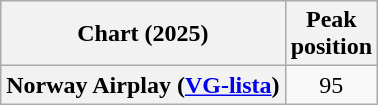<table class="wikitable plainrowheaders" style="text-align:center">
<tr>
<th>Chart (2025)</th>
<th>Peak<br>position</th>
</tr>
<tr>
<th scope="row">Norway Airplay (<a href='#'>VG-lista</a>)</th>
<td>95</td>
</tr>
</table>
